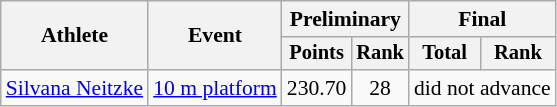<table class="wikitable" style="font-size:90%">
<tr>
<th rowspan="2">Athlete</th>
<th rowspan="2">Event</th>
<th colspan=2>Preliminary</th>
<th colspan=2>Final</th>
</tr>
<tr style="font-size:95%">
<th>Points</th>
<th>Rank</th>
<th>Total</th>
<th>Rank</th>
</tr>
<tr align=center>
<td rowspan=1><a href='#'>Silvana Neitzke</a></td>
<td><a href='#'>10 m platform</a></td>
<td style="text-align:center;">230.70</td>
<td style="text-align:center;">28</td>
<td style="text-align:center;" colspan=2>did not advance</td>
</tr>
</table>
